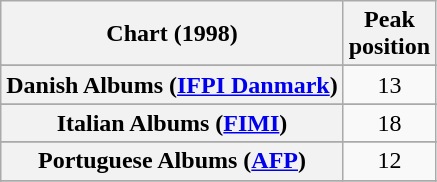<table class="wikitable sortable plainrowheaders" style="text-align:center">
<tr>
<th scope="col">Chart (1998)</th>
<th scope="col">Peak<br>position</th>
</tr>
<tr>
</tr>
<tr>
</tr>
<tr>
</tr>
<tr>
</tr>
<tr>
</tr>
<tr>
<th scope="row">Danish Albums (<a href='#'>IFPI Danmark</a>)</th>
<td>13</td>
</tr>
<tr>
</tr>
<tr>
</tr>
<tr>
</tr>
<tr>
</tr>
<tr>
<th scope="row">Italian Albums (<a href='#'>FIMI</a>)</th>
<td>18</td>
</tr>
<tr>
</tr>
<tr>
</tr>
<tr>
<th scope="row">Portuguese Albums (<a href='#'>AFP</a>)</th>
<td>12</td>
</tr>
<tr>
</tr>
<tr>
</tr>
<tr>
</tr>
<tr>
</tr>
</table>
